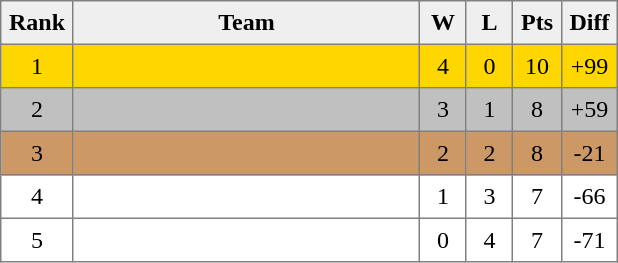<table style=border-collapse:collapse border=1 cellspacing=0 cellpadding=5>
<tr align=center bgcolor=#efefef>
<th width=20>Rank</th>
<th width=220>Team</th>
<th width=20>W</th>
<th width=20>L</th>
<th width=20>Pts</th>
<th width=20>Diff</th>
</tr>
<tr align=center bgcolor=gold>
<td>1</td>
<td align=left></td>
<td>4</td>
<td>0</td>
<td>10</td>
<td>+99</td>
</tr>
<tr align=center bgcolor=silver>
<td>2</td>
<td align=left></td>
<td>3</td>
<td>1</td>
<td>8</td>
<td>+59</td>
</tr>
<tr align=center bgcolor=cc9966>
<td>3</td>
<td align=left></td>
<td>2</td>
<td>2</td>
<td>8</td>
<td>-21</td>
</tr>
<tr align=center>
<td>4</td>
<td align=left></td>
<td>1</td>
<td>3</td>
<td>7</td>
<td>-66</td>
</tr>
<tr align=center>
<td>5</td>
<td align=left></td>
<td>0</td>
<td>4</td>
<td>7</td>
<td>-71</td>
</tr>
</table>
